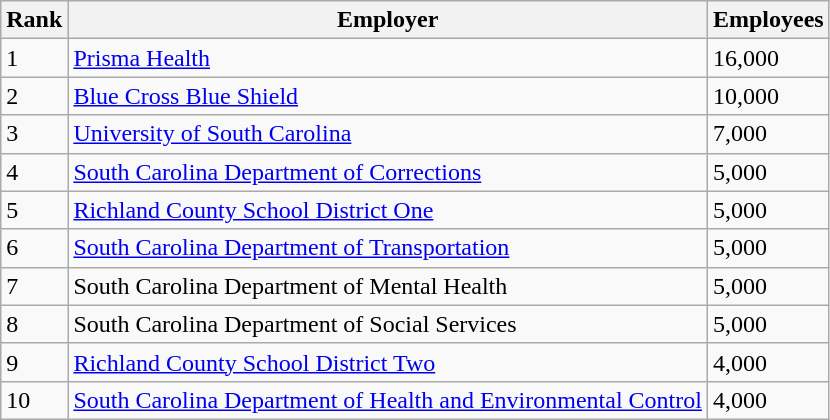<table class="wikitable">
<tr>
<th>Rank</th>
<th>Employer</th>
<th>Employees</th>
</tr>
<tr>
<td>1</td>
<td><a href='#'>Prisma Health</a></td>
<td>16,000</td>
</tr>
<tr>
<td>2</td>
<td><a href='#'>Blue Cross Blue Shield</a></td>
<td>10,000</td>
</tr>
<tr>
<td>3</td>
<td><a href='#'>University of South Carolina</a></td>
<td>7,000</td>
</tr>
<tr>
<td>4</td>
<td><a href='#'>South Carolina Department of Corrections</a></td>
<td>5,000</td>
</tr>
<tr>
<td>5</td>
<td><a href='#'>Richland County School District One</a></td>
<td>5,000</td>
</tr>
<tr>
<td>6</td>
<td><a href='#'>South Carolina Department of Transportation</a></td>
<td>5,000</td>
</tr>
<tr>
<td>7</td>
<td>South Carolina Department of Mental Health</td>
<td>5,000</td>
</tr>
<tr>
<td>8</td>
<td>South Carolina Department of Social Services</td>
<td>5,000</td>
</tr>
<tr>
<td>9</td>
<td><a href='#'>Richland County School District Two</a></td>
<td>4,000</td>
</tr>
<tr>
<td>10</td>
<td><a href='#'>South Carolina Department of Health and Environmental Control</a></td>
<td>4,000</td>
</tr>
</table>
